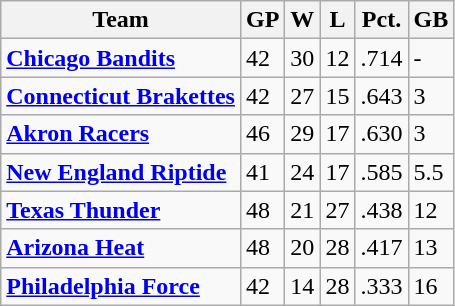<table class="wikitable">
<tr>
<th>Team</th>
<th>GP</th>
<th>W</th>
<th>L</th>
<th>Pct.</th>
<th>GB</th>
</tr>
<tr>
<td><strong><a href='#'>Chicago Bandits</a></strong></td>
<td>42</td>
<td>30</td>
<td>12</td>
<td>.714</td>
<td>-</td>
</tr>
<tr>
<td><strong><a href='#'>Connecticut Brakettes</a></strong></td>
<td>42</td>
<td>27</td>
<td>15</td>
<td>.643</td>
<td>3</td>
</tr>
<tr>
<td><strong><a href='#'>Akron Racers</a></strong></td>
<td>46</td>
<td>29</td>
<td>17</td>
<td>.630</td>
<td>3</td>
</tr>
<tr>
<td><strong><a href='#'>New England Riptide</a></strong></td>
<td>41</td>
<td>24</td>
<td>17</td>
<td>.585</td>
<td>5.5</td>
</tr>
<tr>
<td><strong><a href='#'>Texas Thunder</a></strong></td>
<td>48</td>
<td>21</td>
<td>27</td>
<td>.438</td>
<td>12</td>
</tr>
<tr>
<td><strong><a href='#'>Arizona Heat</a></strong></td>
<td>48</td>
<td>20</td>
<td>28</td>
<td>.417</td>
<td>13</td>
</tr>
<tr>
<td><strong><a href='#'>Philadelphia Force</a></strong></td>
<td>42</td>
<td>14</td>
<td>28</td>
<td>.333</td>
<td>16</td>
</tr>
</table>
